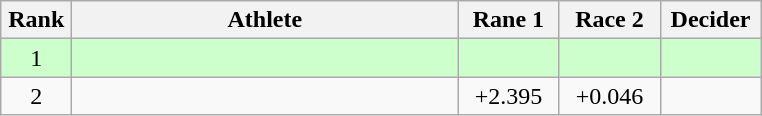<table class=wikitable style="text-align:center">
<tr>
<th width=40>Rank</th>
<th width=250>Athlete</th>
<th width=60>Rane 1</th>
<th width=60>Race 2</th>
<th width=60>Decider</th>
</tr>
<tr bgcolor="ccffcc">
<td>1</td>
<td align=left></td>
<td></td>
<td></td>
<td></td>
</tr>
<tr>
<td>2</td>
<td align=left></td>
<td>+2.395</td>
<td>+0.046</td>
<td></td>
</tr>
</table>
